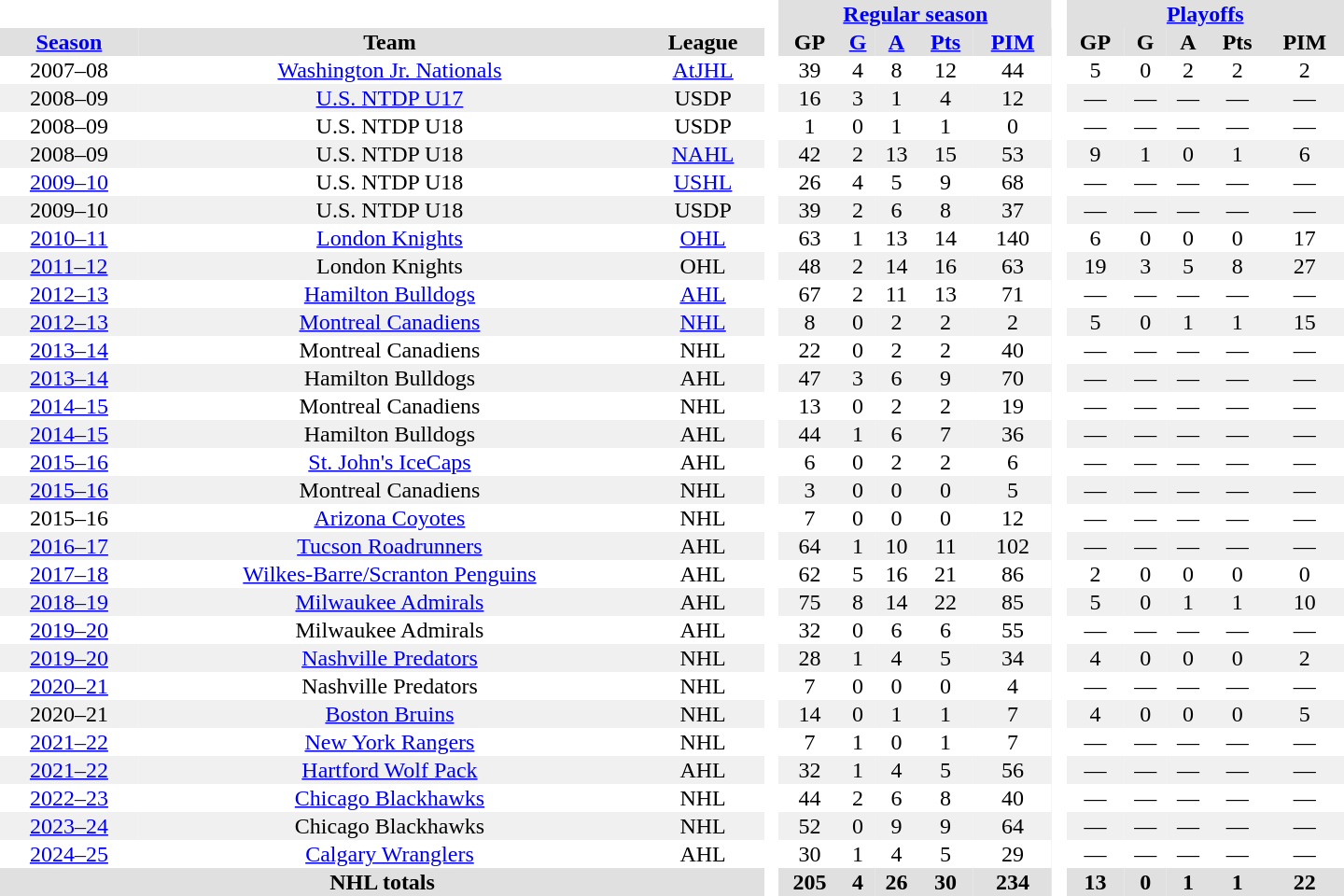<table border="0" cellpadding="1" cellspacing="0" style="text-align:center; width:60em;">
<tr style="background:#e0e0e0;">
<th colspan="3" bgcolor="#ffffff"> </th>
<th rowspan="99" bgcolor="#ffffff"> </th>
<th colspan="5"><a href='#'>Regular season</a></th>
<th rowspan="99" bgcolor="#ffffff"> </th>
<th colspan="5"><a href='#'>Playoffs</a></th>
</tr>
<tr style="background:#e0e0e0;">
<th><a href='#'>Season</a></th>
<th>Team</th>
<th>League</th>
<th>GP</th>
<th><a href='#'>G</a></th>
<th><a href='#'>A</a></th>
<th><a href='#'>Pts</a></th>
<th><a href='#'>PIM</a></th>
<th>GP</th>
<th>G</th>
<th>A</th>
<th>Pts</th>
<th>PIM</th>
</tr>
<tr>
<td>2007–08</td>
<td><a href='#'>Washington Jr. Nationals</a></td>
<td><a href='#'>AtJHL</a></td>
<td>39</td>
<td>4</td>
<td>8</td>
<td>12</td>
<td>44</td>
<td>5</td>
<td>0</td>
<td>2</td>
<td>2</td>
<td>2</td>
</tr>
<tr style="background:#f0f0f0;">
<td>2008–09</td>
<td><a href='#'>U.S. NTDP U17</a></td>
<td>USDP</td>
<td>16</td>
<td>3</td>
<td>1</td>
<td>4</td>
<td>12</td>
<td>—</td>
<td>—</td>
<td>—</td>
<td>—</td>
<td>—</td>
</tr>
<tr>
<td>2008–09</td>
<td>U.S. NTDP U18</td>
<td>USDP</td>
<td>1</td>
<td>0</td>
<td>1</td>
<td>1</td>
<td>0</td>
<td>—</td>
<td>—</td>
<td>—</td>
<td>—</td>
<td>—</td>
</tr>
<tr style="background:#f0f0f0;">
<td>2008–09</td>
<td>U.S. NTDP U18</td>
<td><a href='#'>NAHL</a></td>
<td>42</td>
<td>2</td>
<td>13</td>
<td>15</td>
<td>53</td>
<td>9</td>
<td>1</td>
<td>0</td>
<td>1</td>
<td>6</td>
</tr>
<tr>
<td><a href='#'>2009–10</a></td>
<td>U.S. NTDP U18</td>
<td><a href='#'>USHL</a></td>
<td>26</td>
<td>4</td>
<td>5</td>
<td>9</td>
<td>68</td>
<td>—</td>
<td>—</td>
<td>—</td>
<td>—</td>
<td>—</td>
</tr>
<tr style="background:#f0f0f0;">
<td>2009–10</td>
<td>U.S. NTDP U18</td>
<td>USDP</td>
<td>39</td>
<td>2</td>
<td>6</td>
<td>8</td>
<td>37</td>
<td>—</td>
<td>—</td>
<td>—</td>
<td>—</td>
<td>—</td>
</tr>
<tr>
<td><a href='#'>2010–11</a></td>
<td><a href='#'>London Knights</a></td>
<td><a href='#'>OHL</a></td>
<td>63</td>
<td>1</td>
<td>13</td>
<td>14</td>
<td>140</td>
<td>6</td>
<td>0</td>
<td>0</td>
<td>0</td>
<td>17</td>
</tr>
<tr style="background:#f0f0f0;">
<td><a href='#'>2011–12</a></td>
<td>London Knights</td>
<td>OHL</td>
<td>48</td>
<td>2</td>
<td>14</td>
<td>16</td>
<td>63</td>
<td>19</td>
<td>3</td>
<td>5</td>
<td>8</td>
<td>27</td>
</tr>
<tr>
<td><a href='#'>2012–13</a></td>
<td><a href='#'>Hamilton Bulldogs</a></td>
<td><a href='#'>AHL</a></td>
<td>67</td>
<td>2</td>
<td>11</td>
<td>13</td>
<td>71</td>
<td>—</td>
<td>—</td>
<td>—</td>
<td>—</td>
<td>—</td>
</tr>
<tr style="background:#f0f0f0;">
<td><a href='#'>2012–13</a></td>
<td><a href='#'>Montreal Canadiens</a></td>
<td><a href='#'>NHL</a></td>
<td>8</td>
<td>0</td>
<td>2</td>
<td>2</td>
<td>2</td>
<td>5</td>
<td>0</td>
<td>1</td>
<td>1</td>
<td>15</td>
</tr>
<tr>
<td><a href='#'>2013–14</a></td>
<td>Montreal Canadiens</td>
<td>NHL</td>
<td>22</td>
<td>0</td>
<td>2</td>
<td>2</td>
<td>40</td>
<td>—</td>
<td>—</td>
<td>—</td>
<td>—</td>
<td>—</td>
</tr>
<tr style="background:#f0f0f0;">
<td><a href='#'>2013–14</a></td>
<td>Hamilton Bulldogs</td>
<td>AHL</td>
<td>47</td>
<td>3</td>
<td>6</td>
<td>9</td>
<td>70</td>
<td>—</td>
<td>—</td>
<td>—</td>
<td>—</td>
<td>—</td>
</tr>
<tr>
<td><a href='#'>2014–15</a></td>
<td>Montreal Canadiens</td>
<td>NHL</td>
<td>13</td>
<td>0</td>
<td>2</td>
<td>2</td>
<td>19</td>
<td>—</td>
<td>—</td>
<td>—</td>
<td>—</td>
<td>—</td>
</tr>
<tr style="background:#f0f0f0;">
<td><a href='#'>2014–15</a></td>
<td>Hamilton Bulldogs</td>
<td>AHL</td>
<td>44</td>
<td>1</td>
<td>6</td>
<td>7</td>
<td>36</td>
<td>—</td>
<td>—</td>
<td>—</td>
<td>—</td>
<td>—</td>
</tr>
<tr>
<td><a href='#'>2015–16</a></td>
<td><a href='#'>St. John's IceCaps</a></td>
<td>AHL</td>
<td>6</td>
<td>0</td>
<td>2</td>
<td>2</td>
<td>6</td>
<td>—</td>
<td>—</td>
<td>—</td>
<td>—</td>
<td>—</td>
</tr>
<tr style="background:#f0f0f0;">
<td><a href='#'>2015–16</a></td>
<td>Montreal Canadiens</td>
<td>NHL</td>
<td>3</td>
<td>0</td>
<td>0</td>
<td>0</td>
<td>5</td>
<td>—</td>
<td>—</td>
<td>—</td>
<td>—</td>
<td>—</td>
</tr>
<tr>
<td>2015–16</td>
<td><a href='#'>Arizona Coyotes</a></td>
<td>NHL</td>
<td>7</td>
<td>0</td>
<td>0</td>
<td>0</td>
<td>12</td>
<td>—</td>
<td>—</td>
<td>—</td>
<td>—</td>
<td>—</td>
</tr>
<tr style="background:#f0f0f0;">
<td><a href='#'>2016–17</a></td>
<td><a href='#'>Tucson Roadrunners</a></td>
<td>AHL</td>
<td>64</td>
<td>1</td>
<td>10</td>
<td>11</td>
<td>102</td>
<td>—</td>
<td>—</td>
<td>—</td>
<td>—</td>
<td>—</td>
</tr>
<tr>
<td><a href='#'>2017–18</a></td>
<td><a href='#'>Wilkes-Barre/Scranton Penguins</a></td>
<td>AHL</td>
<td>62</td>
<td>5</td>
<td>16</td>
<td>21</td>
<td>86</td>
<td>2</td>
<td>0</td>
<td>0</td>
<td>0</td>
<td>0</td>
</tr>
<tr style="background:#f0f0f0;">
<td><a href='#'>2018–19</a></td>
<td><a href='#'>Milwaukee Admirals</a></td>
<td>AHL</td>
<td>75</td>
<td>8</td>
<td>14</td>
<td>22</td>
<td>85</td>
<td>5</td>
<td>0</td>
<td>1</td>
<td>1</td>
<td>10</td>
</tr>
<tr>
<td><a href='#'>2019–20</a></td>
<td>Milwaukee Admirals</td>
<td>AHL</td>
<td>32</td>
<td>0</td>
<td>6</td>
<td>6</td>
<td>55</td>
<td>—</td>
<td>—</td>
<td>—</td>
<td>—</td>
<td>—</td>
</tr>
<tr style="background:#f0f0f0;">
<td><a href='#'>2019–20</a></td>
<td><a href='#'>Nashville Predators</a></td>
<td>NHL</td>
<td>28</td>
<td>1</td>
<td>4</td>
<td>5</td>
<td>34</td>
<td>4</td>
<td>0</td>
<td>0</td>
<td>0</td>
<td>2</td>
</tr>
<tr>
<td><a href='#'>2020–21</a></td>
<td>Nashville Predators</td>
<td>NHL</td>
<td>7</td>
<td>0</td>
<td>0</td>
<td>0</td>
<td>4</td>
<td>—</td>
<td>—</td>
<td>—</td>
<td>—</td>
<td>—</td>
</tr>
<tr style="background:#f0f0f0;">
<td>2020–21</td>
<td><a href='#'>Boston Bruins</a></td>
<td>NHL</td>
<td>14</td>
<td>0</td>
<td>1</td>
<td>1</td>
<td>7</td>
<td>4</td>
<td>0</td>
<td>0</td>
<td>0</td>
<td>5</td>
</tr>
<tr>
<td><a href='#'>2021–22</a></td>
<td><a href='#'>New York Rangers</a></td>
<td>NHL</td>
<td>7</td>
<td>1</td>
<td>0</td>
<td>1</td>
<td>7</td>
<td>—</td>
<td>—</td>
<td>—</td>
<td>—</td>
<td>—</td>
</tr>
<tr style="background:#f0f0f0;">
<td><a href='#'>2021–22</a></td>
<td><a href='#'>Hartford Wolf Pack</a></td>
<td>AHL</td>
<td>32</td>
<td>1</td>
<td>4</td>
<td>5</td>
<td>56</td>
<td>—</td>
<td>—</td>
<td>—</td>
<td>—</td>
<td>—</td>
</tr>
<tr>
<td><a href='#'>2022–23</a></td>
<td><a href='#'>Chicago Blackhawks</a></td>
<td>NHL</td>
<td>44</td>
<td>2</td>
<td>6</td>
<td>8</td>
<td>40</td>
<td>—</td>
<td>—</td>
<td>—</td>
<td>—</td>
<td>—</td>
</tr>
<tr style="background:#f0f0f0;">
<td><a href='#'>2023–24</a></td>
<td>Chicago Blackhawks</td>
<td>NHL</td>
<td>52</td>
<td>0</td>
<td>9</td>
<td>9</td>
<td>64</td>
<td>—</td>
<td>—</td>
<td>—</td>
<td>—</td>
<td>—</td>
</tr>
<tr>
<td><a href='#'>2024–25</a></td>
<td><a href='#'>Calgary Wranglers</a></td>
<td>AHL</td>
<td>30</td>
<td>1</td>
<td>4</td>
<td>5</td>
<td>29</td>
<td>—</td>
<td>—</td>
<td>—</td>
<td>—</td>
<td>—</td>
</tr>
<tr bgcolor="#e0e0e0">
<th colspan="3">NHL totals</th>
<th>205</th>
<th>4</th>
<th>26</th>
<th>30</th>
<th>234</th>
<th>13</th>
<th>0</th>
<th>1</th>
<th>1</th>
<th>22</th>
</tr>
</table>
